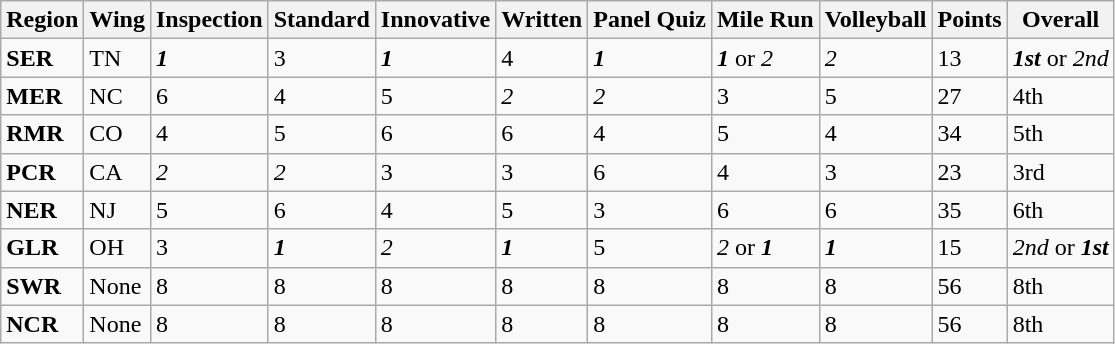<table class="wikitable">
<tr>
<th>Region</th>
<th>Wing</th>
<th>Inspection</th>
<th>Standard</th>
<th>Innovative</th>
<th>Written</th>
<th>Panel Quiz</th>
<th>Mile Run</th>
<th>Volleyball</th>
<th>Points</th>
<th>Overall</th>
</tr>
<tr>
<td><strong>SER</strong></td>
<td>TN</td>
<td><strong><em>1</em></strong></td>
<td>3</td>
<td><strong><em>1</em></strong></td>
<td>4</td>
<td><strong><em>1</em></strong></td>
<td><strong><em>1</em></strong> or <em>2</em></td>
<td><em>2</em></td>
<td>13</td>
<td><strong><em>1st</em></strong> or <em>2nd</em></td>
</tr>
<tr>
<td><strong>MER</strong></td>
<td>NC</td>
<td>6</td>
<td>4</td>
<td>5</td>
<td><em>2</em></td>
<td><em>2</em></td>
<td>3</td>
<td>5</td>
<td>27</td>
<td>4th</td>
</tr>
<tr>
<td><strong>RMR</strong></td>
<td>CO</td>
<td>4</td>
<td>5</td>
<td>6</td>
<td>6</td>
<td>4</td>
<td>5</td>
<td>4</td>
<td>34</td>
<td>5th</td>
</tr>
<tr>
<td><strong>PCR</strong></td>
<td>CA</td>
<td><em>2</em></td>
<td><em>2</em></td>
<td>3</td>
<td>3</td>
<td>6</td>
<td>4</td>
<td>3</td>
<td>23</td>
<td>3rd</td>
</tr>
<tr>
<td><strong>NER</strong></td>
<td>NJ</td>
<td>5</td>
<td>6</td>
<td>4</td>
<td>5</td>
<td>3</td>
<td>6</td>
<td>6</td>
<td>35</td>
<td>6th</td>
</tr>
<tr>
<td><strong>GLR</strong></td>
<td>OH</td>
<td>3</td>
<td><strong><em>1</em></strong></td>
<td><em>2</em></td>
<td><strong><em>1</em></strong></td>
<td>5</td>
<td><em>2</em> or <strong><em>1</em></strong></td>
<td><strong><em>1</em></strong></td>
<td>15</td>
<td><em>2nd</em> or <strong><em>1st</em></strong></td>
</tr>
<tr>
<td><strong>SWR</strong></td>
<td>None</td>
<td>8</td>
<td>8</td>
<td>8</td>
<td>8</td>
<td>8</td>
<td>8</td>
<td>8</td>
<td>56</td>
<td>8th</td>
</tr>
<tr>
<td><strong>NCR</strong></td>
<td>None</td>
<td>8</td>
<td>8</td>
<td>8</td>
<td>8</td>
<td>8</td>
<td>8</td>
<td>8</td>
<td>56</td>
<td>8th</td>
</tr>
</table>
